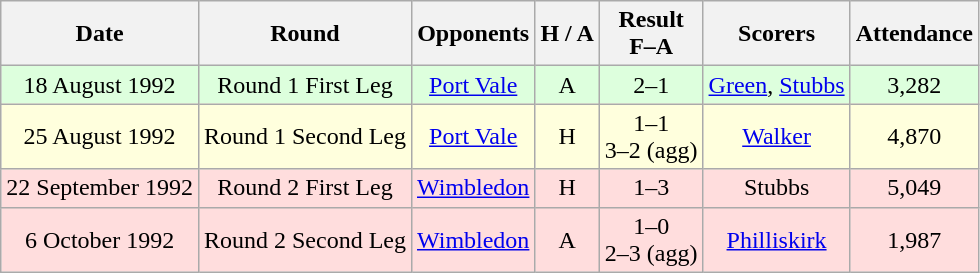<table class="wikitable" style="text-align:center">
<tr>
<th>Date</th>
<th>Round</th>
<th>Opponents</th>
<th>H / A</th>
<th>Result<br>F–A</th>
<th>Scorers</th>
<th>Attendance</th>
</tr>
<tr bgcolor="#ddffdd">
<td>18 August 1992</td>
<td>Round 1 First Leg</td>
<td><a href='#'>Port Vale</a></td>
<td>A</td>
<td>2–1</td>
<td><a href='#'>Green</a>, <a href='#'>Stubbs</a></td>
<td>3,282</td>
</tr>
<tr bgcolor="#ffffdd">
<td>25 August 1992</td>
<td>Round 1 Second Leg</td>
<td><a href='#'>Port Vale</a></td>
<td>H</td>
<td>1–1<br>3–2 (agg)</td>
<td><a href='#'>Walker</a></td>
<td>4,870</td>
</tr>
<tr bgcolor="#ffdddd">
<td>22 September 1992</td>
<td>Round 2 First Leg</td>
<td><a href='#'>Wimbledon</a></td>
<td>H</td>
<td>1–3</td>
<td>Stubbs</td>
<td>5,049</td>
</tr>
<tr bgcolor="#ffdddd">
<td>6 October 1992</td>
<td>Round 2 Second Leg</td>
<td><a href='#'>Wimbledon</a></td>
<td>A</td>
<td>1–0<br>2–3 (agg)</td>
<td><a href='#'>Philliskirk</a></td>
<td>1,987</td>
</tr>
</table>
